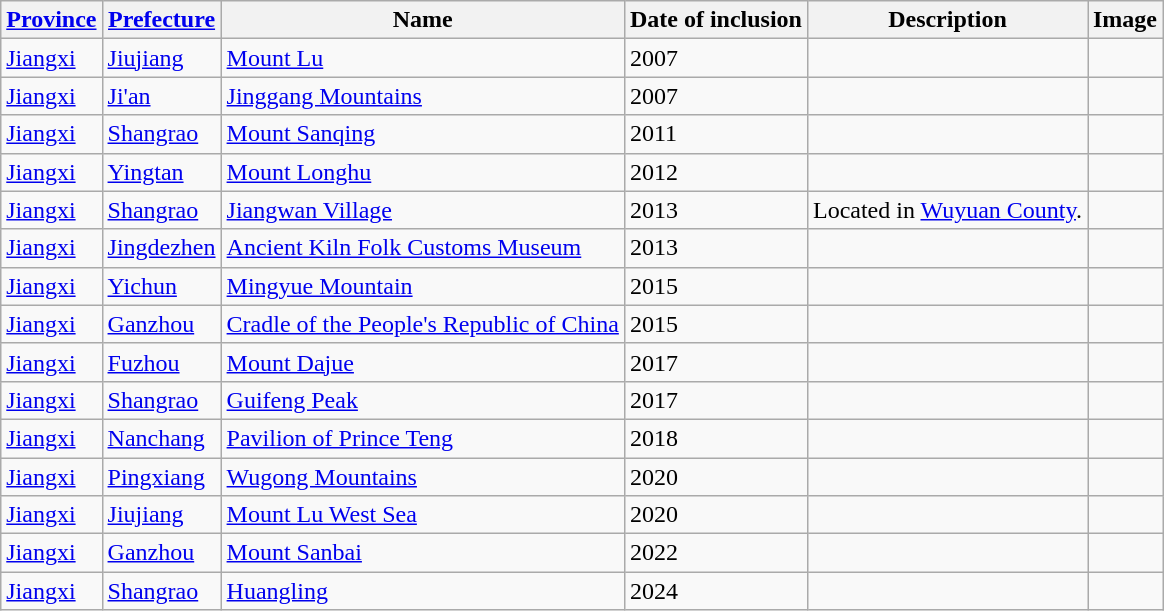<table class="wikitable sortable" style="text-align:left;">
<tr>
<th scope="col"><a href='#'>Province</a></th>
<th scope="col"><a href='#'>Prefecture</a></th>
<th scope="col">Name</th>
<th scope="col">Date of inclusion</th>
<th scope="col">Description</th>
<th scope="col">Image</th>
</tr>
<tr>
<td><a href='#'>Jiangxi</a></td>
<td><a href='#'>Jiujiang</a></td>
<td><a href='#'>Mount Lu</a></td>
<td>2007</td>
<td></td>
<td></td>
</tr>
<tr>
<td><a href='#'>Jiangxi</a></td>
<td><a href='#'>Ji'an</a></td>
<td><a href='#'>Jinggang Mountains</a></td>
<td>2007</td>
<td></td>
<td></td>
</tr>
<tr>
<td><a href='#'>Jiangxi</a></td>
<td><a href='#'>Shangrao</a></td>
<td><a href='#'>Mount Sanqing</a></td>
<td>2011</td>
<td></td>
<td></td>
</tr>
<tr>
<td><a href='#'>Jiangxi</a></td>
<td><a href='#'>Yingtan</a></td>
<td><a href='#'>Mount Longhu</a></td>
<td>2012</td>
<td></td>
<td></td>
</tr>
<tr>
<td><a href='#'>Jiangxi</a></td>
<td><a href='#'>Shangrao</a></td>
<td><a href='#'>Jiangwan Village</a></td>
<td>2013</td>
<td>Located in <a href='#'>Wuyuan County</a>.</td>
<td></td>
</tr>
<tr>
<td><a href='#'>Jiangxi</a></td>
<td><a href='#'>Jingdezhen</a></td>
<td><a href='#'>Ancient Kiln Folk Customs Museum</a></td>
<td>2013</td>
<td></td>
<td></td>
</tr>
<tr>
<td><a href='#'>Jiangxi</a></td>
<td><a href='#'>Yichun</a></td>
<td><a href='#'>Mingyue Mountain</a></td>
<td>2015</td>
<td></td>
<td></td>
</tr>
<tr>
<td><a href='#'>Jiangxi</a></td>
<td><a href='#'>Ganzhou</a></td>
<td><a href='#'>Cradle of the People's Republic of China</a></td>
<td>2015</td>
<td></td>
<td></td>
</tr>
<tr>
<td><a href='#'>Jiangxi</a></td>
<td><a href='#'>Fuzhou</a></td>
<td><a href='#'>Mount Dajue</a></td>
<td>2017</td>
<td></td>
<td></td>
</tr>
<tr>
<td><a href='#'>Jiangxi</a></td>
<td><a href='#'>Shangrao</a></td>
<td><a href='#'>Guifeng Peak</a></td>
<td>2017</td>
<td></td>
<td></td>
</tr>
<tr>
<td><a href='#'>Jiangxi</a></td>
<td><a href='#'>Nanchang</a></td>
<td><a href='#'>Pavilion of Prince Teng</a></td>
<td>2018</td>
<td></td>
<td></td>
</tr>
<tr>
<td><a href='#'>Jiangxi</a></td>
<td><a href='#'>Pingxiang</a></td>
<td><a href='#'>Wugong Mountains</a></td>
<td>2020</td>
<td></td>
<td></td>
</tr>
<tr>
<td><a href='#'>Jiangxi</a></td>
<td><a href='#'>Jiujiang</a></td>
<td><a href='#'>Mount Lu West Sea</a></td>
<td>2020</td>
<td></td>
<td></td>
</tr>
<tr>
<td><a href='#'>Jiangxi</a></td>
<td><a href='#'>Ganzhou</a></td>
<td><a href='#'>Mount Sanbai</a></td>
<td>2022</td>
<td></td>
<td></td>
</tr>
<tr>
<td><a href='#'>Jiangxi</a></td>
<td><a href='#'>Shangrao</a></td>
<td><a href='#'>Huangling</a></td>
<td>2024</td>
<td></td>
<td></td>
</tr>
</table>
